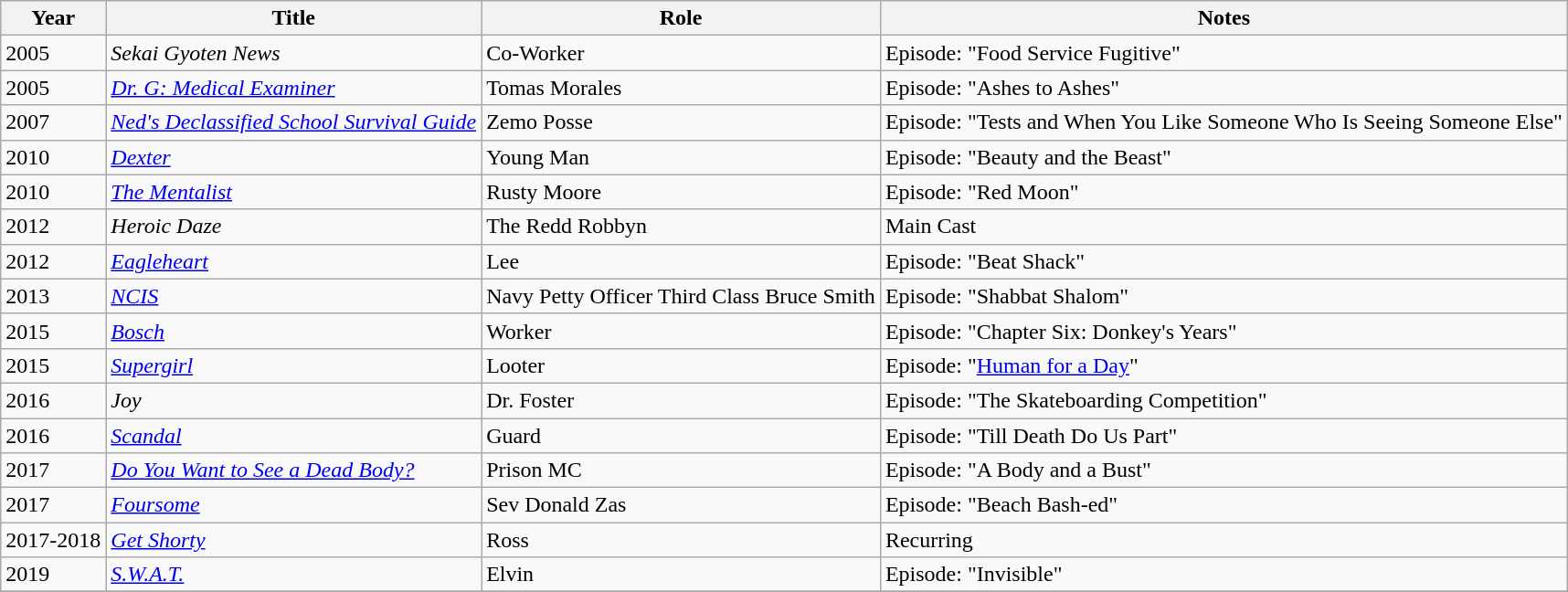<table class="wikitable sortable">
<tr>
<th>Year</th>
<th>Title</th>
<th>Role</th>
<th>Notes</th>
</tr>
<tr>
<td>2005</td>
<td><em>Sekai Gyoten News</em></td>
<td>Co-Worker</td>
<td>Episode: "Food Service Fugitive"</td>
</tr>
<tr>
<td>2005</td>
<td><em><a href='#'>Dr. G: Medical Examiner</a></em></td>
<td>Tomas Morales</td>
<td>Episode: "Ashes to Ashes"</td>
</tr>
<tr>
<td>2007</td>
<td><em><a href='#'>Ned's Declassified School Survival Guide</a></em></td>
<td>Zemo Posse</td>
<td>Episode: "Tests and When You Like Someone Who Is Seeing Someone Else"</td>
</tr>
<tr>
<td>2010</td>
<td><em><a href='#'>Dexter</a></em></td>
<td>Young Man</td>
<td>Episode: "Beauty and the Beast"</td>
</tr>
<tr>
<td>2010</td>
<td><em><a href='#'>The Mentalist</a></em></td>
<td>Rusty Moore</td>
<td>Episode: "Red Moon"</td>
</tr>
<tr>
<td>2012</td>
<td><em>Heroic Daze</em></td>
<td>The Redd Robbyn</td>
<td>Main Cast</td>
</tr>
<tr>
<td>2012</td>
<td><em><a href='#'>Eagleheart</a></em></td>
<td>Lee</td>
<td>Episode: "Beat Shack"</td>
</tr>
<tr>
<td>2013</td>
<td><em><a href='#'>NCIS</a></em></td>
<td>Navy Petty Officer Third Class Bruce Smith</td>
<td>Episode: "Shabbat Shalom"</td>
</tr>
<tr>
<td>2015</td>
<td><em><a href='#'>Bosch</a></em></td>
<td>Worker</td>
<td>Episode: "Chapter Six: Donkey's Years"</td>
</tr>
<tr>
<td>2015</td>
<td><em><a href='#'>Supergirl</a></em></td>
<td>Looter</td>
<td>Episode: "<a href='#'>Human for a Day</a>"</td>
</tr>
<tr>
<td>2016</td>
<td><em>Joy</em></td>
<td>Dr. Foster</td>
<td>Episode: "The Skateboarding Competition"</td>
</tr>
<tr>
<td>2016</td>
<td><em><a href='#'>Scandal</a></em></td>
<td>Guard</td>
<td>Episode: "Till Death Do Us Part"</td>
</tr>
<tr>
<td>2017</td>
<td><em><a href='#'>Do You Want to See a Dead Body?</a></em></td>
<td>Prison MC</td>
<td>Episode: "A Body and a Bust"</td>
</tr>
<tr>
<td>2017</td>
<td><em><a href='#'>Foursome</a></em></td>
<td>Sev Donald Zas</td>
<td>Episode: "Beach Bash-ed"</td>
</tr>
<tr>
<td>2017-2018</td>
<td><em><a href='#'>Get Shorty</a></em></td>
<td>Ross</td>
<td>Recurring</td>
</tr>
<tr>
<td>2019</td>
<td><em><a href='#'>S.W.A.T.</a></em></td>
<td>Elvin</td>
<td>Episode: "Invisible"</td>
</tr>
<tr>
</tr>
</table>
